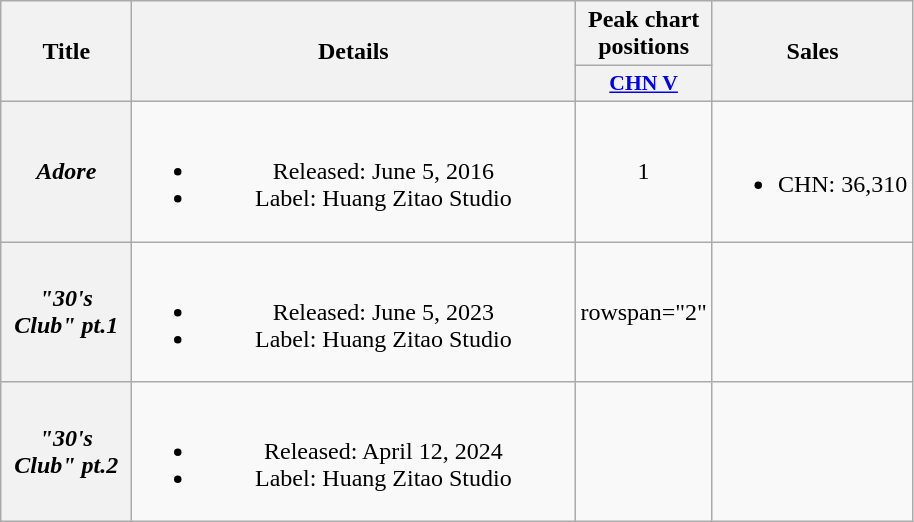<table class="wikitable plainrowheaders" style="text-align:center;">
<tr>
<th scope="col" rowspan="2" style="width:5em;">Title</th>
<th scope="col" rowspan="2" style="width:18em;">Details</th>
<th scope="col">Peak chart positions</th>
<th scope="col" rowspan="2">Sales</th>
</tr>
<tr>
<th scope="col" style="width:3em;font-size:90%;"><a href='#'>CHN V</a><br></th>
</tr>
<tr>
<th scope="row"><em>Adore</em></th>
<td><br><ul><li>Released: June 5, 2016</li><li>Label: Huang Zitao Studio</li></ul></td>
<td>1</td>
<td><br><ul><li>CHN: 36,310</li></ul></td>
</tr>
<tr>
<th scope="row"><em>"30's Club" pt.1</em></th>
<td><br><ul><li>Released: June 5, 2023</li><li>Label: Huang Zitao Studio</li></ul></td>
<td>rowspan="2" </td>
<td></td>
</tr>
<tr>
<th scope="row"><em>"30's Club" pt.2</em></th>
<td><br><ul><li>Released: April 12, 2024</li><li>Label: Huang Zitao Studio</li></ul></td>
<td></td>
</tr>
</table>
